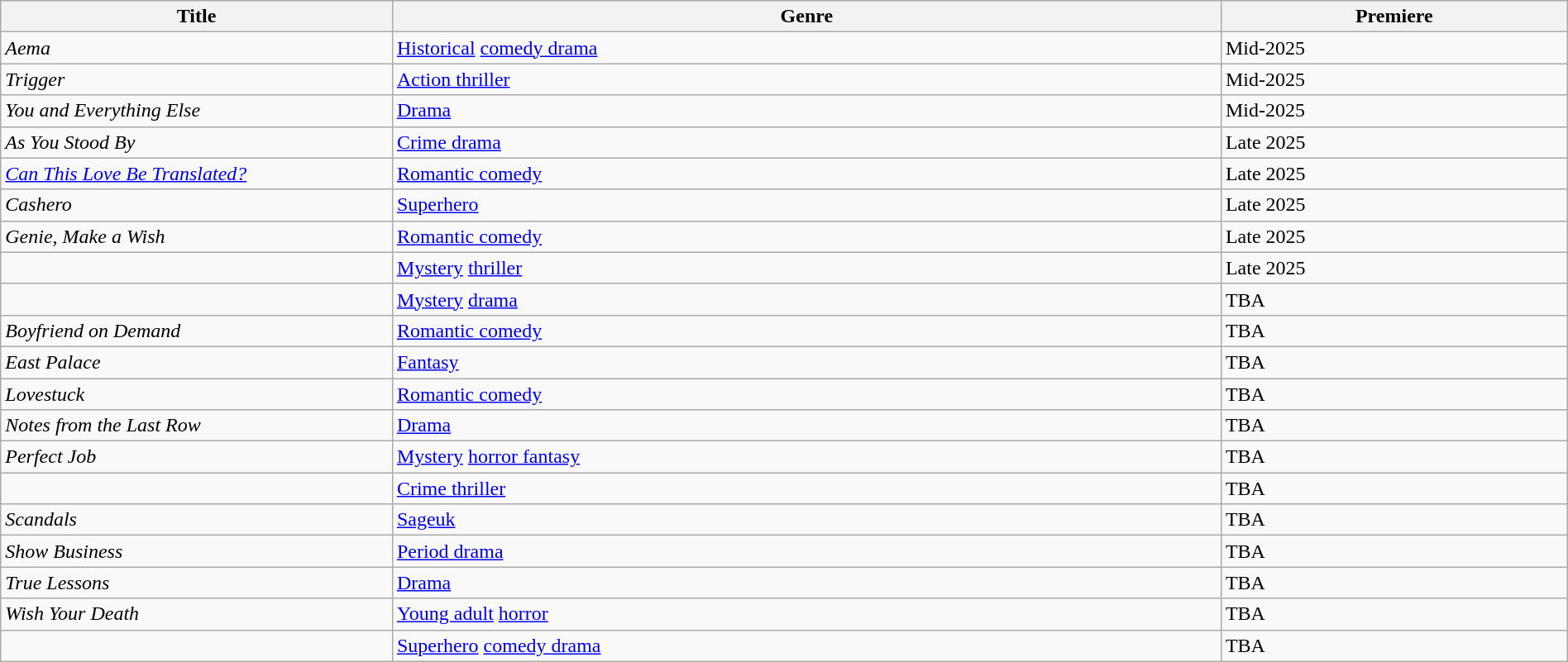<table class="wikitable sortable" style="width:100%;">
<tr>
<th scope="col" style="width:25%;">Title</th>
<th>Genre</th>
<th>Premiere</th>
</tr>
<tr>
<td><em>Aema</em></td>
<td><a href='#'>Historical</a> <a href='#'>comedy drama</a></td>
<td>Mid-2025</td>
</tr>
<tr>
<td><em>Trigger</em></td>
<td><a href='#'>Action thriller</a></td>
<td>Mid-2025</td>
</tr>
<tr>
<td><em>You and Everything Else</em></td>
<td><a href='#'>Drama</a></td>
<td>Mid-2025</td>
</tr>
<tr>
<td><em>As You Stood By</em></td>
<td><a href='#'>Crime drama</a></td>
<td>Late 2025</td>
</tr>
<tr>
<td><em><a href='#'>Can This Love Be Translated?</a></em></td>
<td><a href='#'>Romantic comedy</a></td>
<td>Late 2025</td>
</tr>
<tr>
<td><em>Cashero</em></td>
<td><a href='#'>Superhero</a></td>
<td>Late 2025</td>
</tr>
<tr>
<td><em>Genie, Make a Wish</em></td>
<td><a href='#'>Romantic comedy</a></td>
<td>Late 2025</td>
</tr>
<tr>
<td><em></em></td>
<td><a href='#'>Mystery</a> <a href='#'>thriller</a></td>
<td>Late 2025</td>
</tr>
<tr>
<td><em></em></td>
<td><a href='#'>Mystery</a> <a href='#'>drama</a></td>
<td>TBA</td>
</tr>
<tr>
<td><em>Boyfriend on Demand</em></td>
<td><a href='#'>Romantic comedy</a></td>
<td>TBA</td>
</tr>
<tr>
<td><em>East Palace</em></td>
<td><a href='#'>Fantasy</a></td>
<td>TBA</td>
</tr>
<tr>
<td><em>Lovestuck</em></td>
<td><a href='#'>Romantic comedy</a></td>
<td>TBA</td>
</tr>
<tr>
<td><em>Notes from the Last Row</em></td>
<td><a href='#'>Drama</a></td>
<td>TBA</td>
</tr>
<tr>
<td><em>Perfect Job</em></td>
<td><a href='#'>Mystery</a> <a href='#'>horror fantasy</a></td>
<td>TBA</td>
</tr>
<tr>
<td><em></em></td>
<td><a href='#'>Crime thriller</a></td>
<td>TBA</td>
</tr>
<tr>
<td><em>Scandals</em></td>
<td><a href='#'>Sageuk</a></td>
<td>TBA</td>
</tr>
<tr>
<td><em>Show Business</em></td>
<td><a href='#'>Period drama</a></td>
<td>TBA</td>
</tr>
<tr>
<td><em>True Lessons</em></td>
<td><a href='#'>Drama</a></td>
<td>TBA</td>
</tr>
<tr>
<td><em>Wish Your Death</em></td>
<td><a href='#'>Young adult</a> <a href='#'>horror</a></td>
<td>TBA</td>
</tr>
<tr>
<td><em></em></td>
<td><a href='#'>Superhero</a> <a href='#'>comedy drama</a></td>
<td>TBA</td>
</tr>
</table>
